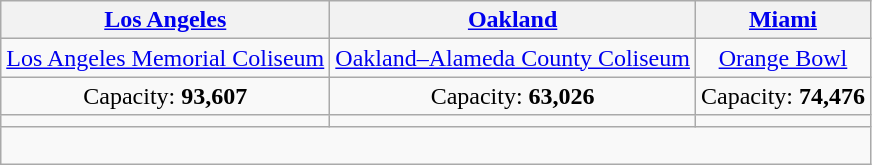<table class="wikitable" style="text-align:center">
<tr>
<th><a href='#'>Los Angeles</a></th>
<th><a href='#'>Oakland</a></th>
<th><a href='#'>Miami</a></th>
</tr>
<tr>
<td><a href='#'>Los Angeles Memorial Coliseum</a></td>
<td><a href='#'>Oakland–Alameda County Coliseum</a></td>
<td><a href='#'>Orange Bowl</a></td>
</tr>
<tr>
<td>Capacity: <strong>93,607</strong></td>
<td>Capacity: <strong>63,026</strong></td>
<td>Capacity: <strong>74,476</strong></td>
</tr>
<tr>
<td></td>
<td></td>
<td></td>
</tr>
<tr>
<td colspan="3"><br></td>
</tr>
</table>
